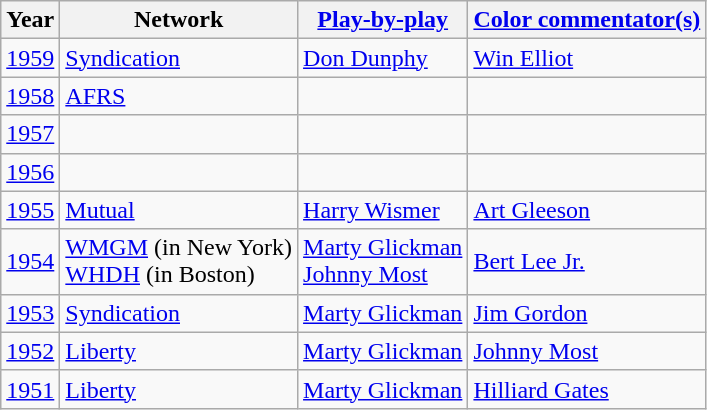<table class=wikitable>
<tr>
<th>Year</th>
<th>Network</th>
<th><a href='#'>Play-by-play</a></th>
<th><a href='#'>Color commentator(s)</a></th>
</tr>
<tr>
<td><a href='#'>1959</a></td>
<td><a href='#'>Syndication</a></td>
<td><a href='#'>Don Dunphy</a></td>
<td><a href='#'>Win Elliot</a></td>
</tr>
<tr>
<td><a href='#'>1958</a></td>
<td><a href='#'>AFRS</a></td>
<td></td>
<td></td>
</tr>
<tr>
<td><a href='#'>1957</a></td>
<td></td>
<td></td>
<td></td>
</tr>
<tr>
<td><a href='#'>1956</a></td>
<td></td>
<td></td>
<td></td>
</tr>
<tr>
<td><a href='#'>1955</a></td>
<td><a href='#'>Mutual</a></td>
<td><a href='#'>Harry Wismer</a></td>
<td><a href='#'>Art Gleeson</a></td>
</tr>
<tr>
<td><a href='#'>1954</a></td>
<td><a href='#'>WMGM</a> (in New York)<br><a href='#'>WHDH</a> (in Boston)</td>
<td><a href='#'>Marty Glickman</a><br><a href='#'>Johnny Most</a></td>
<td><a href='#'>Bert Lee Jr.</a><br></td>
</tr>
<tr>
<td><a href='#'>1953</a></td>
<td><a href='#'>Syndication</a></td>
<td><a href='#'>Marty Glickman</a></td>
<td><a href='#'>Jim Gordon</a></td>
</tr>
<tr>
<td><a href='#'>1952</a></td>
<td><a href='#'>Liberty</a></td>
<td><a href='#'>Marty Glickman</a></td>
<td><a href='#'>Johnny Most</a></td>
</tr>
<tr>
<td><a href='#'>1951</a></td>
<td><a href='#'>Liberty</a></td>
<td><a href='#'>Marty Glickman</a></td>
<td><a href='#'>Hilliard Gates</a></td>
</tr>
</table>
